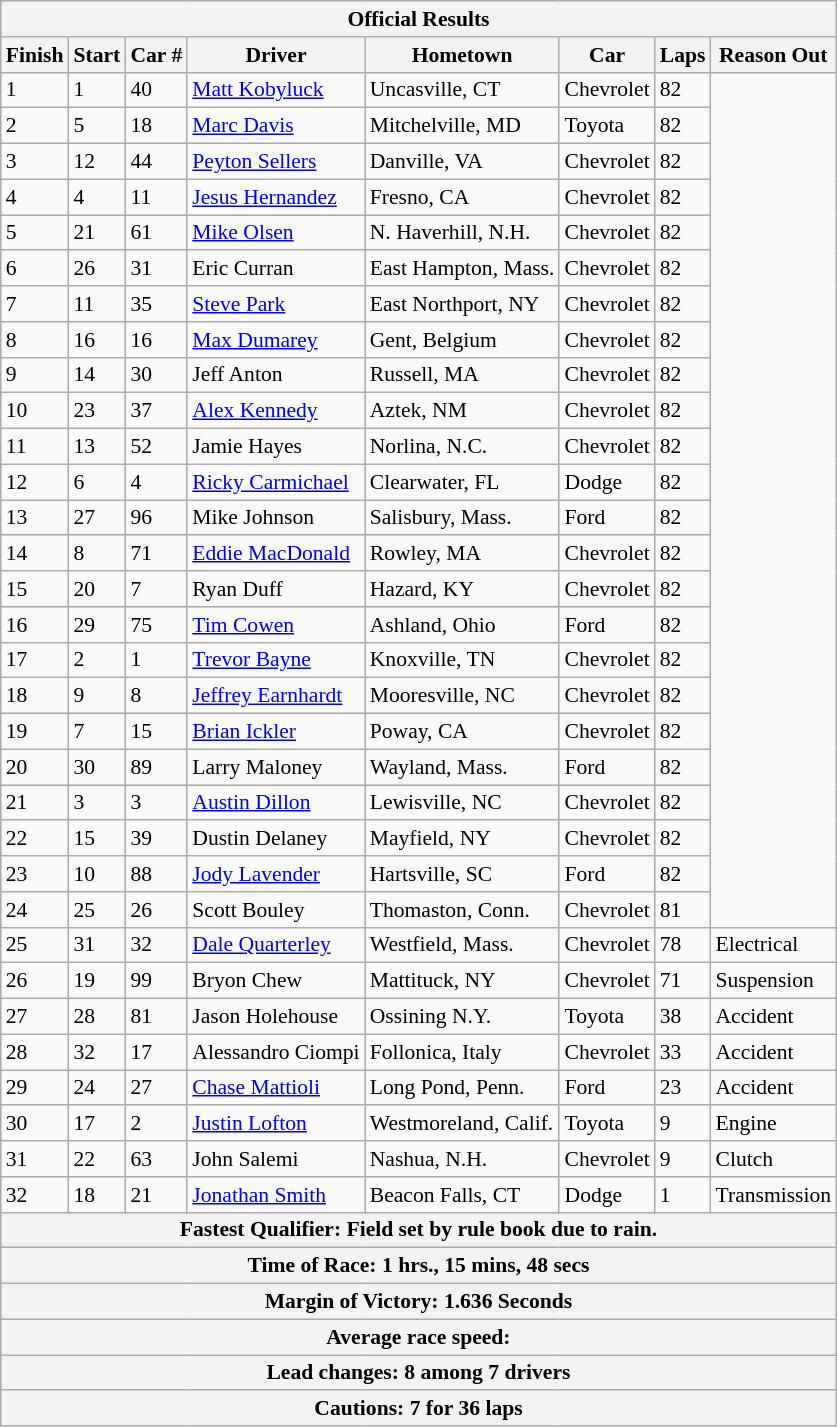<table class="wikitable" style="font-size: 90%;">
<tr>
<th colspan=9>Official Results</th>
</tr>
<tr>
<th>Finish</th>
<th>Start</th>
<th>Car #</th>
<th>Driver</th>
<th>Hometown</th>
<th>Car</th>
<th>Laps</th>
<th>Reason Out</th>
</tr>
<tr>
<td>1</td>
<td>1</td>
<td>40</td>
<td><a href='#'>Matt Kobyluck</a></td>
<td>Uncasville, CT</td>
<td>Chevrolet</td>
<td>82</td>
</tr>
<tr>
<td>2</td>
<td>5</td>
<td>18</td>
<td><a href='#'>Marc Davis</a></td>
<td>Mitchelville, MD</td>
<td>Toyota</td>
<td>82</td>
</tr>
<tr>
<td>3</td>
<td>12</td>
<td>44</td>
<td><a href='#'>Peyton Sellers</a></td>
<td>Danville, VA</td>
<td>Chevrolet</td>
<td>82</td>
</tr>
<tr>
<td>4</td>
<td>4</td>
<td>11</td>
<td><a href='#'>Jesus Hernandez</a></td>
<td>Fresno, CA</td>
<td>Chevrolet</td>
<td>82</td>
</tr>
<tr>
<td>5</td>
<td>21</td>
<td>61</td>
<td><a href='#'>Mike Olsen</a></td>
<td>N. Haverhill, N.H.</td>
<td>Chevrolet</td>
<td>82</td>
</tr>
<tr>
<td>6</td>
<td>26</td>
<td>31</td>
<td>Eric Curran</td>
<td>East Hampton, Mass.</td>
<td>Chevrolet</td>
<td>82</td>
</tr>
<tr>
<td>7</td>
<td>11</td>
<td>35</td>
<td><a href='#'>Steve Park</a></td>
<td>East Northport, NY</td>
<td>Chevrolet</td>
<td>82</td>
</tr>
<tr>
<td>8</td>
<td>16</td>
<td>16</td>
<td><a href='#'>Max Dumarey</a></td>
<td>Gent, Belgium</td>
<td>Chevrolet</td>
<td>82</td>
</tr>
<tr>
<td>9</td>
<td>14</td>
<td>30</td>
<td>Jeff Anton</td>
<td>Russell, MA</td>
<td>Chevrolet</td>
<td>82</td>
</tr>
<tr>
<td>10</td>
<td>23</td>
<td>37</td>
<td><a href='#'>Alex Kennedy</a></td>
<td>Aztek, NM</td>
<td>Chevrolet</td>
<td>82</td>
</tr>
<tr>
<td>11</td>
<td>13</td>
<td>52</td>
<td>Jamie Hayes</td>
<td>Norlina, N.C.</td>
<td>Chevrolet</td>
<td>82</td>
</tr>
<tr>
<td>12</td>
<td>6</td>
<td>4</td>
<td><a href='#'>Ricky Carmichael</a></td>
<td>Clearwater, FL</td>
<td>Dodge</td>
<td>82</td>
</tr>
<tr>
<td>13</td>
<td>27</td>
<td>96</td>
<td>Mike Johnson</td>
<td>Salisbury, Mass.</td>
<td>Ford</td>
<td>82</td>
</tr>
<tr>
<td>14</td>
<td>8</td>
<td>71</td>
<td><a href='#'>Eddie MacDonald</a></td>
<td>Rowley, MA</td>
<td>Chevrolet</td>
<td>82</td>
</tr>
<tr>
<td>15</td>
<td>20</td>
<td>7</td>
<td>Ryan Duff</td>
<td>Hazard, KY</td>
<td>Chevrolet</td>
<td>82</td>
</tr>
<tr>
<td>16</td>
<td>29</td>
<td>75</td>
<td><a href='#'>Tim Cowen</a></td>
<td>Ashland, Ohio</td>
<td>Ford</td>
<td>82</td>
</tr>
<tr>
<td>17</td>
<td>2</td>
<td>1</td>
<td><a href='#'>Trevor Bayne</a></td>
<td>Knoxville, TN</td>
<td>Chevrolet</td>
<td>82</td>
</tr>
<tr>
<td>18</td>
<td>9</td>
<td>8</td>
<td><a href='#'>Jeffrey Earnhardt</a></td>
<td>Mooresville, NC</td>
<td>Chevrolet</td>
<td>82</td>
</tr>
<tr>
<td>19</td>
<td>7</td>
<td>15</td>
<td><a href='#'>Brian Ickler</a></td>
<td>Poway, CA</td>
<td>Chevrolet</td>
<td>82</td>
</tr>
<tr>
<td>20</td>
<td>30</td>
<td>89</td>
<td>Larry Maloney</td>
<td>Wayland, Mass.</td>
<td>Ford</td>
<td>82</td>
</tr>
<tr>
<td>21</td>
<td>3</td>
<td>3</td>
<td><a href='#'>Austin Dillon</a></td>
<td>Lewisville, NC</td>
<td>Chevrolet</td>
<td>82</td>
</tr>
<tr>
<td>22</td>
<td>15</td>
<td>39</td>
<td>Dustin Delaney</td>
<td>Mayfield, NY</td>
<td>Chevrolet</td>
<td>82</td>
</tr>
<tr>
<td>23</td>
<td>10</td>
<td>88</td>
<td><a href='#'>Jody Lavender</a></td>
<td>Hartsville, SC</td>
<td>Ford</td>
<td>82</td>
</tr>
<tr>
<td>24</td>
<td>25</td>
<td>26</td>
<td>Scott Bouley</td>
<td>Thomaston, Conn.</td>
<td>Chevrolet</td>
<td>81</td>
</tr>
<tr>
<td>25</td>
<td>31</td>
<td>32</td>
<td><a href='#'>Dale Quarterley</a></td>
<td>Westfield, Mass.</td>
<td>Chevrolet</td>
<td>78</td>
<td>Electrical</td>
</tr>
<tr>
<td>26</td>
<td>19</td>
<td>99</td>
<td>Bryon Chew</td>
<td>Mattituck, NY</td>
<td>Chevrolet</td>
<td>71</td>
<td>Suspension</td>
</tr>
<tr>
<td>27</td>
<td>28</td>
<td>81</td>
<td>Jason Holehouse</td>
<td>Ossining N.Y.</td>
<td>Toyota</td>
<td>38</td>
<td>Accident</td>
</tr>
<tr>
<td>28</td>
<td>32</td>
<td>17</td>
<td>Alessandro Ciompi</td>
<td>Follonica, Italy</td>
<td>Chevrolet</td>
<td>33</td>
<td>Accident</td>
</tr>
<tr>
<td>29</td>
<td>24</td>
<td>27</td>
<td><a href='#'>Chase Mattioli</a></td>
<td>Long Pond, Penn.</td>
<td>Ford</td>
<td>23</td>
<td>Accident</td>
</tr>
<tr>
<td>30</td>
<td>17</td>
<td>2</td>
<td><a href='#'>Justin Lofton</a></td>
<td>Westmoreland, Calif.</td>
<td>Toyota</td>
<td>9</td>
<td>Engine</td>
</tr>
<tr>
<td>31</td>
<td>22</td>
<td>63</td>
<td>John Salemi</td>
<td>Nashua, N.H.</td>
<td>Chevrolet</td>
<td>9</td>
<td>Clutch</td>
</tr>
<tr>
<td>32</td>
<td>18</td>
<td>21</td>
<td><a href='#'>Jonathan Smith</a></td>
<td>Beacon Falls, CT</td>
<td>Dodge</td>
<td>1</td>
<td>Transmission</td>
</tr>
<tr>
<th colspan=9>Fastest Qualifier: Field set by rule book due to rain.</th>
</tr>
<tr>
<th colspan=9>Time of Race: 1 hrs., 15 mins, 48 secs</th>
</tr>
<tr>
<th colspan=9>Margin of Victory: 1.636 Seconds</th>
</tr>
<tr>
<th colspan=9>Average race speed: </th>
</tr>
<tr>
<th colspan=9>Lead changes: 8 among 7 drivers</th>
</tr>
<tr>
<th colspan=9>Cautions: 7 for 36 laps</th>
</tr>
</table>
